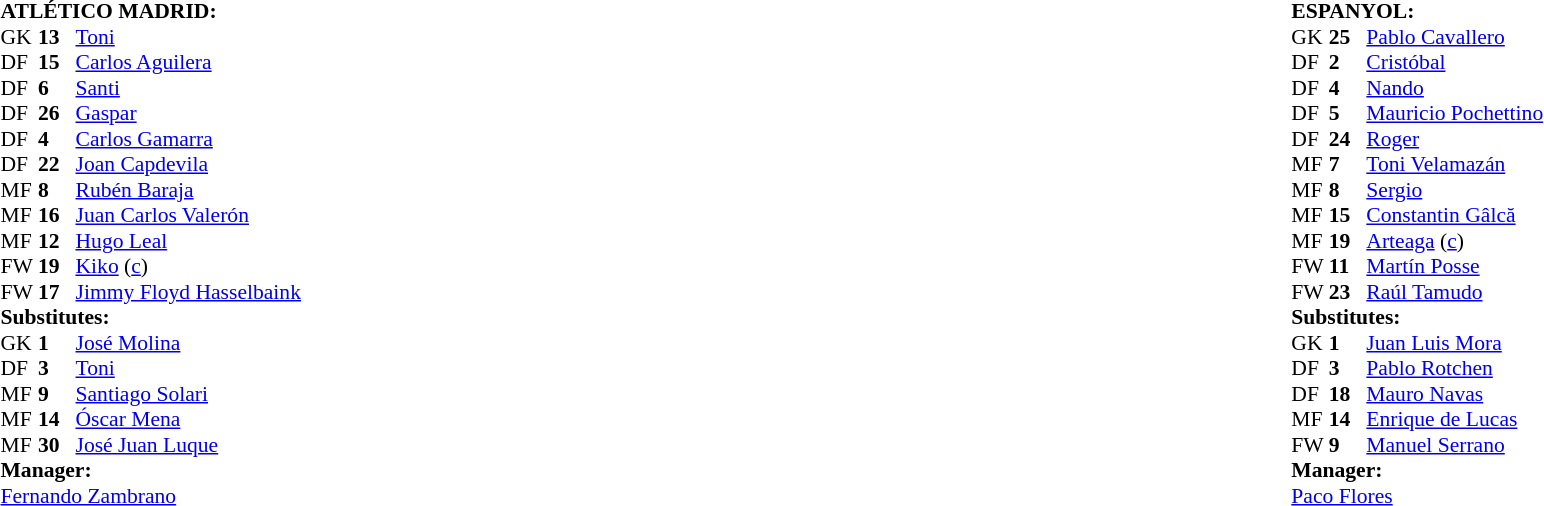<table width="100%">
<tr>
<td valign="top" width="50%"><br><table style="font-size: 90%" cellspacing="0" cellpadding="0">
<tr>
<td colspan="4"><strong>ATLÉTICO MADRID:</strong></td>
</tr>
<tr>
<th width=25></th>
<th width=25></th>
</tr>
<tr>
<td>GK</td>
<td><strong>13</strong></td>
<td> <a href='#'>Toni</a></td>
</tr>
<tr>
<td>DF</td>
<td><strong>15</strong></td>
<td> <a href='#'>Carlos Aguilera</a></td>
<td></td>
<td></td>
</tr>
<tr>
<td>DF</td>
<td><strong>6</strong></td>
<td> <a href='#'>Santi</a></td>
<td></td>
</tr>
<tr>
<td>DF</td>
<td><strong>26</strong></td>
<td> <a href='#'>Gaspar</a></td>
<td></td>
</tr>
<tr>
<td>DF</td>
<td><strong>4</strong></td>
<td> <a href='#'>Carlos Gamarra</a></td>
<td></td>
<td></td>
</tr>
<tr>
<td>DF</td>
<td><strong>22</strong></td>
<td> <a href='#'>Joan Capdevila</a></td>
</tr>
<tr>
<td>MF</td>
<td><strong>8</strong></td>
<td> <a href='#'>Rubén Baraja</a></td>
<td></td>
</tr>
<tr>
<td>MF</td>
<td><strong>16</strong></td>
<td> <a href='#'>Juan Carlos Valerón</a></td>
</tr>
<tr>
<td>MF</td>
<td><strong>12</strong></td>
<td> <a href='#'>Hugo Leal</a></td>
</tr>
<tr>
<td>FW</td>
<td><strong>19</strong></td>
<td> <a href='#'>Kiko</a> (<a href='#'>c</a>)</td>
</tr>
<tr>
<td>FW</td>
<td><strong>17</strong></td>
<td> <a href='#'>Jimmy Floyd Hasselbaink</a></td>
<td></td>
</tr>
<tr>
<td colspan=3><strong>Substitutes:</strong></td>
</tr>
<tr>
<td>GK</td>
<td><strong>1</strong></td>
<td> <a href='#'>José Molina</a></td>
</tr>
<tr>
<td>DF</td>
<td><strong>3</strong></td>
<td> <a href='#'>Toni</a></td>
</tr>
<tr>
<td>MF</td>
<td><strong>9</strong></td>
<td> <a href='#'>Santiago Solari</a></td>
<td></td>
<td></td>
</tr>
<tr>
<td>MF</td>
<td><strong>14</strong></td>
<td> <a href='#'>Óscar Mena</a></td>
</tr>
<tr>
<td>MF</td>
<td><strong>30</strong></td>
<td> <a href='#'>José Juan Luque</a></td>
<td></td>
<td></td>
</tr>
<tr>
<td colspan=3><strong>Manager:</strong></td>
</tr>
<tr>
<td colspan=4> <a href='#'>Fernando Zambrano</a></td>
</tr>
</table>
</td>
<td valign="top" width="50%"><br><table style="font-size: 90%" cellspacing="0" cellpadding="0" align=center>
<tr>
<td colspan="4"><strong>ESPANYOL:</strong></td>
</tr>
<tr>
<th width=25></th>
<th width=25></th>
</tr>
<tr>
<td>GK</td>
<td><strong>25</strong></td>
<td> <a href='#'>Pablo Cavallero</a></td>
</tr>
<tr>
<td>DF</td>
<td><strong>2</strong></td>
<td> <a href='#'>Cristóbal</a></td>
</tr>
<tr>
<td>DF</td>
<td><strong>4</strong></td>
<td> <a href='#'>Nando</a></td>
<td> </td>
</tr>
<tr>
<td>DF</td>
<td><strong>5</strong></td>
<td> <a href='#'>Mauricio Pochettino</a></td>
</tr>
<tr>
<td>DF</td>
<td><strong>24</strong></td>
<td> <a href='#'>Roger</a></td>
</tr>
<tr>
<td>MF</td>
<td><strong>7</strong></td>
<td> <a href='#'>Toni Velamazán</a></td>
</tr>
<tr>
<td>MF</td>
<td><strong>8</strong></td>
<td> <a href='#'>Sergio</a></td>
</tr>
<tr>
<td>MF</td>
<td><strong>15</strong></td>
<td> <a href='#'>Constantin Gâlcă</a></td>
</tr>
<tr>
<td>MF</td>
<td><strong>19</strong></td>
<td> <a href='#'>Arteaga</a> (<a href='#'>c</a>)</td>
<td></td>
</tr>
<tr>
<td>FW</td>
<td><strong>11</strong></td>
<td> <a href='#'>Martín Posse</a></td>
<td></td>
<td></td>
</tr>
<tr>
<td>FW</td>
<td><strong>23</strong></td>
<td> <a href='#'>Raúl Tamudo</a></td>
<td></td>
<td></td>
</tr>
<tr>
<td colspan=3><strong>Substitutes:</strong></td>
</tr>
<tr>
<td>GK</td>
<td><strong>1</strong></td>
<td> <a href='#'>Juan Luis Mora</a></td>
</tr>
<tr>
<td>DF</td>
<td><strong>3</strong></td>
<td> <a href='#'>Pablo Rotchen</a></td>
<td></td>
<td></td>
</tr>
<tr>
<td>DF</td>
<td><strong>18</strong></td>
<td> <a href='#'>Mauro Navas</a></td>
</tr>
<tr>
<td>MF</td>
<td><strong>14</strong></td>
<td> <a href='#'>Enrique de Lucas</a></td>
</tr>
<tr>
<td>FW</td>
<td><strong>9</strong></td>
<td> <a href='#'>Manuel Serrano</a></td>
<td></td>
<td></td>
</tr>
<tr>
<td colspan=3><strong>Manager:</strong></td>
</tr>
<tr>
<td colspan=4> <a href='#'>Paco Flores</a></td>
</tr>
</table>
</td>
</tr>
</table>
